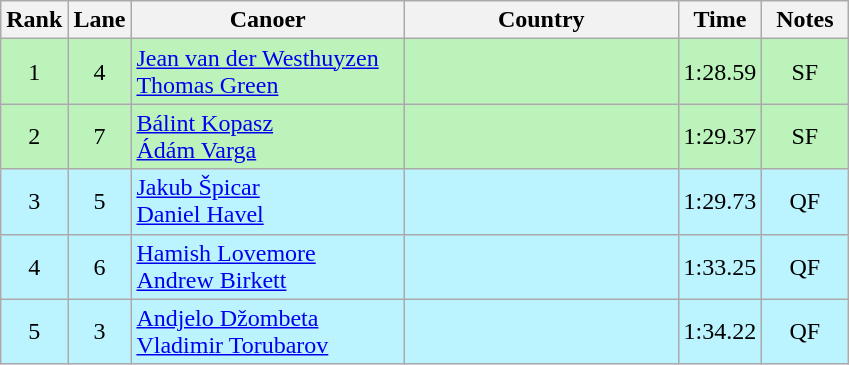<table class="wikitable sortable" style="text-align:center;">
<tr>
<th width="30">Rank</th>
<th width="30">Lane</th>
<th width="175">Canoer</th>
<th width="175">Country</th>
<th width="30">Time</th>
<th width="50">Notes</th>
</tr>
<tr bgcolor=bbf3bb>
<td>1</td>
<td>4</td>
<td align="left"><a href='#'>Jean van der Westhuyzen</a><br><a href='#'>Thomas Green</a></td>
<td align="left"></td>
<td>1:28.59</td>
<td>SF</td>
</tr>
<tr bgcolor=bbf3bb>
<td>2</td>
<td>7</td>
<td align="left"><a href='#'>Bálint Kopasz</a><br><a href='#'>Ádám Varga</a></td>
<td align="left"></td>
<td>1:29.37</td>
<td>SF</td>
</tr>
<tr bgcolor=bbf3ff>
<td>3</td>
<td>5</td>
<td align="left"><a href='#'>Jakub Špicar</a><br><a href='#'>Daniel Havel</a></td>
<td align="left"></td>
<td>1:29.73</td>
<td>QF</td>
</tr>
<tr bgcolor=bbf3ff>
<td>4</td>
<td>6</td>
<td align="left"><a href='#'>Hamish Lovemore</a><br><a href='#'>Andrew Birkett</a></td>
<td align="left"></td>
<td>1:33.25</td>
<td>QF</td>
</tr>
<tr bgcolor=bbf3ff>
<td>5</td>
<td>3</td>
<td align="left"><a href='#'>Andjelo Džombeta</a><br><a href='#'>Vladimir Torubarov</a></td>
<td align="left"></td>
<td>1:34.22</td>
<td>QF</td>
</tr>
</table>
